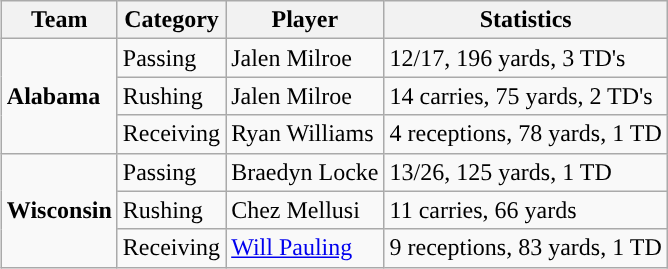<table class="wikitable" style="float: right;">
<tr>
<th>Team</th>
<th>Category</th>
<th>Player</th>
<th>Statistics</th>
</tr>
<tr>
<td rowspan=3><strong>Alabama</strong></td>
<td>Passing</td>
<td>Jalen Milroe</td>
<td>12/17, 196 yards, 3 TD's</td>
</tr>
<tr>
<td>Rushing</td>
<td>Jalen Milroe</td>
<td>14 carries, 75 yards, 2 TD's</td>
</tr>
<tr>
<td>Receiving</td>
<td>Ryan Williams</td>
<td>4 receptions, 78 yards, 1 TD</td>
</tr>
<tr>
<td rowspan=3><strong>Wisconsin</strong></td>
<td>Passing</td>
<td>Braedyn Locke</td>
<td>13/26, 125 yards, 1 TD</td>
</tr>
<tr>
<td>Rushing</td>
<td>Chez Mellusi</td>
<td>11 carries, 66 yards</td>
</tr>
<tr>
<td>Receiving</td>
<td><a href='#'>Will Pauling</a></td>
<td>9 receptions, 83 yards, 1 TD</td>
</tr>
</table>
